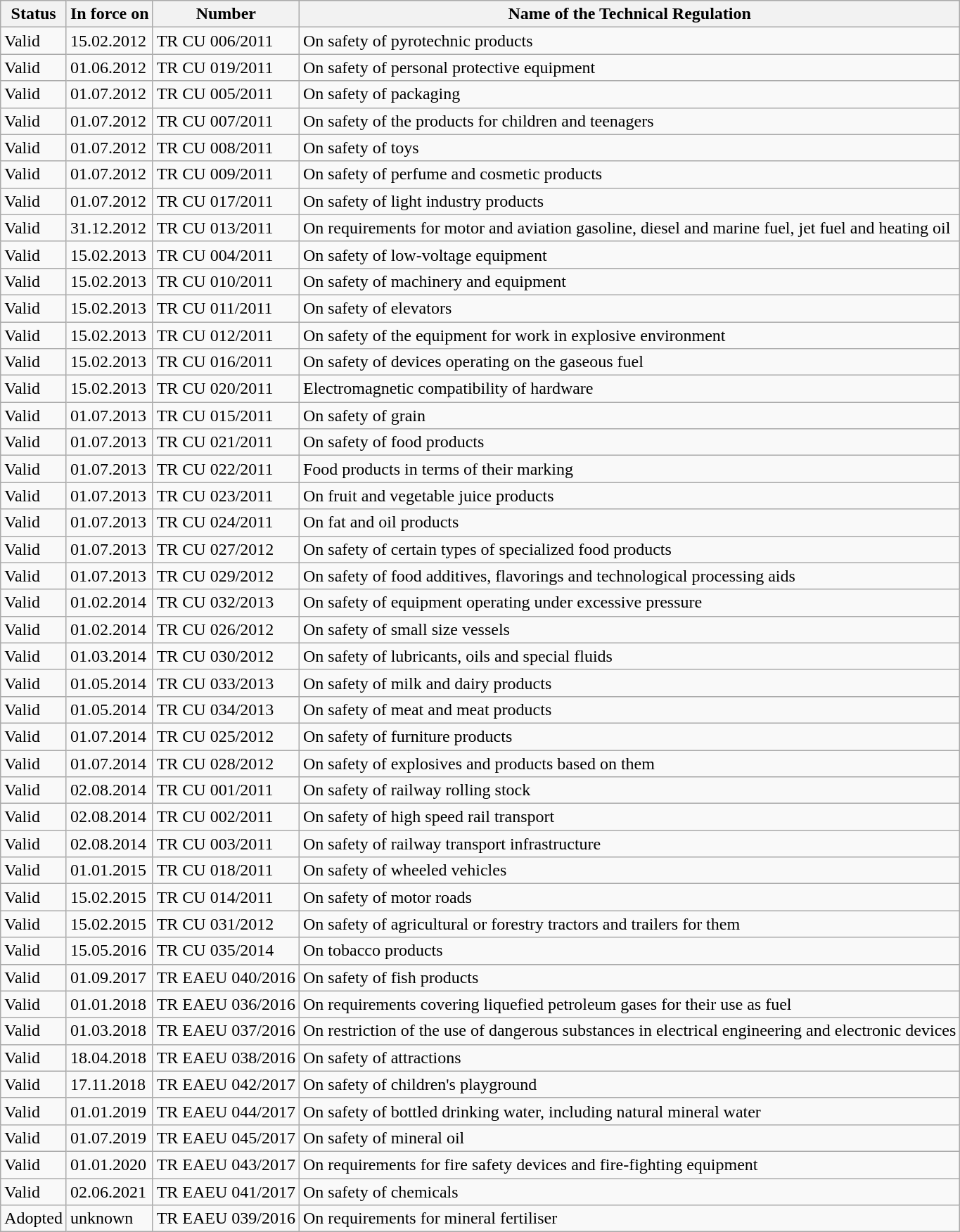<table class="wikitable">
<tr>
<th>Status</th>
<th>In force on</th>
<th>Number</th>
<th>Name of the Technical Regulation</th>
</tr>
<tr>
<td>Valid</td>
<td>15.02.2012</td>
<td>TR CU 006/2011</td>
<td>On safety of pyrotechnic products</td>
</tr>
<tr>
<td>Valid</td>
<td>01.06.2012</td>
<td>TR CU 019/2011</td>
<td>On safety of personal protective equipment</td>
</tr>
<tr>
<td>Valid</td>
<td>01.07.2012</td>
<td>TR CU 005/2011</td>
<td>On safety of packaging</td>
</tr>
<tr>
<td>Valid</td>
<td>01.07.2012</td>
<td>TR CU 007/2011</td>
<td>On safety of the products for children and teenagers</td>
</tr>
<tr>
<td>Valid</td>
<td>01.07.2012</td>
<td>TR CU 008/2011</td>
<td>On safety of toys</td>
</tr>
<tr>
<td>Valid</td>
<td>01.07.2012</td>
<td>TR CU 009/2011</td>
<td>On safety of perfume and cosmetic products</td>
</tr>
<tr>
<td>Valid</td>
<td>01.07.2012</td>
<td>TR CU 017/2011</td>
<td>On safety of light industry products</td>
</tr>
<tr>
<td>Valid</td>
<td>31.12.2012</td>
<td>TR CU 013/2011</td>
<td>On requirements for motor and aviation gasoline, diesel and marine fuel, jet fuel and heating oil</td>
</tr>
<tr>
<td>Valid</td>
<td>15.02.2013</td>
<td>TR CU 004/2011</td>
<td>On safety of low-voltage equipment</td>
</tr>
<tr>
<td>Valid</td>
<td>15.02.2013</td>
<td>TR CU 010/2011</td>
<td>On safety of machinery and equipment</td>
</tr>
<tr>
<td>Valid</td>
<td>15.02.2013</td>
<td>TR CU 011/2011</td>
<td>On safety of elevators</td>
</tr>
<tr>
<td>Valid</td>
<td>15.02.2013</td>
<td>TR CU 012/2011</td>
<td>On safety of the equipment for work in explosive environment</td>
</tr>
<tr>
<td>Valid</td>
<td>15.02.2013</td>
<td>TR CU 016/2011</td>
<td>On safety of devices operating on the gaseous fuel</td>
</tr>
<tr>
<td>Valid</td>
<td>15.02.2013</td>
<td>TR CU 020/2011</td>
<td>Electromagnetic compatibility of hardware</td>
</tr>
<tr>
<td>Valid</td>
<td>01.07.2013</td>
<td>TR CU 015/2011</td>
<td>On safety of grain</td>
</tr>
<tr>
<td>Valid</td>
<td>01.07.2013</td>
<td>TR CU 021/2011</td>
<td>On safety of food products</td>
</tr>
<tr>
<td>Valid</td>
<td>01.07.2013</td>
<td>TR CU 022/2011</td>
<td>Food products in terms of their marking</td>
</tr>
<tr>
<td>Valid</td>
<td>01.07.2013</td>
<td>TR CU 023/2011</td>
<td>On fruit and vegetable juice products</td>
</tr>
<tr>
<td>Valid</td>
<td>01.07.2013</td>
<td>TR CU 024/2011</td>
<td>On fat and oil products</td>
</tr>
<tr>
<td>Valid</td>
<td>01.07.2013</td>
<td>TR CU 027/2012</td>
<td>On safety of certain types of specialized food products</td>
</tr>
<tr>
<td>Valid</td>
<td>01.07.2013</td>
<td>TR CU 029/2012</td>
<td>On safety of food additives, flavorings and technological processing aids</td>
</tr>
<tr>
<td>Valid</td>
<td>01.02.2014</td>
<td>TR CU 032/2013</td>
<td>On safety of equipment operating under excessive pressure</td>
</tr>
<tr>
<td>Valid</td>
<td>01.02.2014</td>
<td>TR CU 026/2012</td>
<td>On safety of small size vessels</td>
</tr>
<tr>
<td>Valid</td>
<td>01.03.2014</td>
<td>TR CU 030/2012</td>
<td>On safety of lubricants, oils and special fluids</td>
</tr>
<tr>
<td>Valid</td>
<td>01.05.2014</td>
<td>TR CU 033/2013</td>
<td>On safety of milk and dairy products</td>
</tr>
<tr>
<td>Valid</td>
<td>01.05.2014</td>
<td>TR CU 034/2013</td>
<td>On safety of meat and meat products</td>
</tr>
<tr>
<td>Valid</td>
<td>01.07.2014</td>
<td>TR CU 025/2012</td>
<td>On safety of furniture products</td>
</tr>
<tr>
<td>Valid</td>
<td>01.07.2014</td>
<td>TR CU 028/2012</td>
<td>On safety of explosives and products based on them</td>
</tr>
<tr>
<td>Valid</td>
<td>02.08.2014</td>
<td>TR CU 001/2011</td>
<td>On safety of railway rolling stock</td>
</tr>
<tr>
<td>Valid</td>
<td>02.08.2014</td>
<td>TR CU 002/2011</td>
<td>On safety of high speed rail transport</td>
</tr>
<tr>
<td>Valid</td>
<td>02.08.2014</td>
<td>TR CU 003/2011</td>
<td>On safety of railway transport infrastructure</td>
</tr>
<tr>
<td>Valid</td>
<td>01.01.2015</td>
<td>TR CU 018/2011</td>
<td>On safety of wheeled vehicles</td>
</tr>
<tr>
<td>Valid</td>
<td>15.02.2015</td>
<td>TR CU 014/2011</td>
<td>On safety of motor roads</td>
</tr>
<tr>
<td>Valid</td>
<td>15.02.2015</td>
<td>TR CU 031/2012</td>
<td>On safety of agricultural or forestry tractors and trailers for them</td>
</tr>
<tr>
<td>Valid</td>
<td>15.05.2016</td>
<td>TR CU 035/2014</td>
<td>On tobacco products</td>
</tr>
<tr>
<td>Valid</td>
<td>01.09.2017</td>
<td>TR EAEU 040/2016</td>
<td>On safety of fish products</td>
</tr>
<tr>
<td>Valid</td>
<td>01.01.2018</td>
<td>TR EAEU 036/2016</td>
<td>On requirements covering liquefied petroleum gases for their use as fuel</td>
</tr>
<tr>
<td>Valid</td>
<td>01.03.2018</td>
<td>TR EAEU 037/2016</td>
<td>On restriction of the use of dangerous substances in electrical engineering and electronic devices</td>
</tr>
<tr>
<td>Valid</td>
<td>18.04.2018</td>
<td>TR EAEU 038/2016</td>
<td>On safety of attractions</td>
</tr>
<tr>
<td>Valid</td>
<td>17.11.2018</td>
<td>TR EAEU 042/2017</td>
<td>On safety of children's playground</td>
</tr>
<tr>
<td>Valid</td>
<td>01.01.2019</td>
<td>TR EAEU 044/2017</td>
<td>On safety of bottled drinking water, including natural mineral water</td>
</tr>
<tr>
<td>Valid</td>
<td>01.07.2019</td>
<td>TR EAEU 045/2017</td>
<td>On safety of mineral oil</td>
</tr>
<tr>
<td>Valid</td>
<td>01.01.2020</td>
<td>TR EAEU 043/2017</td>
<td>On requirements for fire safety devices and fire-fighting equipment</td>
</tr>
<tr>
<td>Valid</td>
<td>02.06.2021</td>
<td>TR EAEU 041/2017</td>
<td>On safety of chemicals</td>
</tr>
<tr>
<td>Adopted</td>
<td>unknown</td>
<td>TR EAEU 039/2016</td>
<td>On requirements for mineral fertiliser</td>
</tr>
</table>
